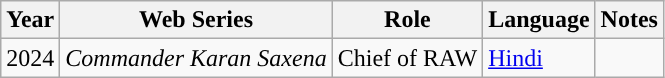<table class="wikitable sortable'">
<tr>
<th>Year</th>
<th>Web Series</th>
<th>Role</th>
<th>Language</th>
<th>Notes</th>
</tr>
<tr>
<td Rowspan="1">2024</td>
<td><em>Commander Karan Saxena </em></td>
<td>Chief of RAW</td>
<td><a href='#'> Hindi</a></td>
<td></td>
</tr>
</table>
